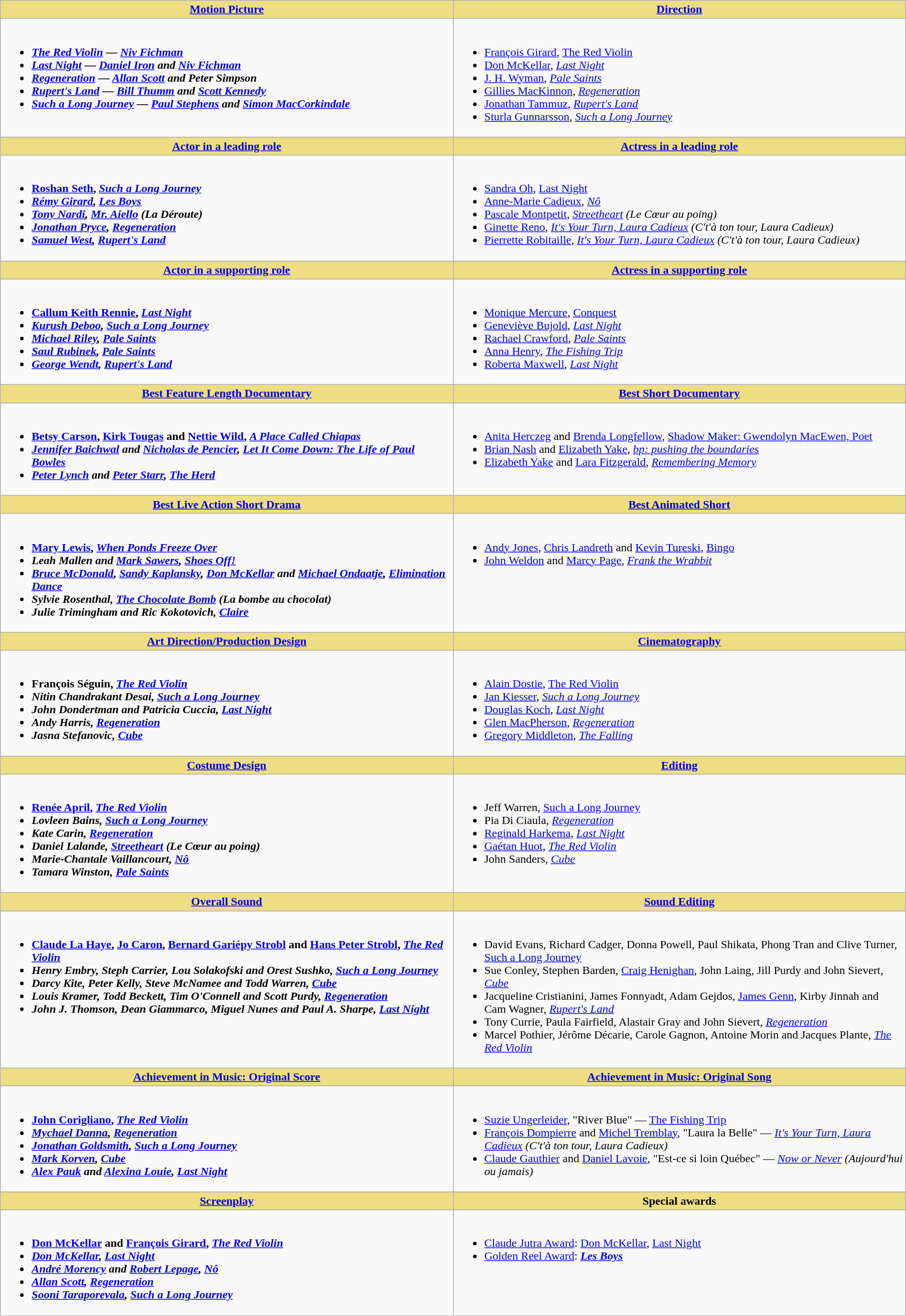<table class=wikitable width="100%">
<tr>
<th style="background:#EEDD82; width:50%"><a href='#'>Motion Picture</a></th>
<th style="background:#EEDD82; width:50%"><a href='#'>Direction</a></th>
</tr>
<tr>
<td valign="top"><br><ul><li> <strong><em><a href='#'>The Red Violin</a><em> — <a href='#'>Niv Fichman</a><strong></li><li></em><a href='#'>Last Night</a><em> — <a href='#'>Daniel Iron</a> and <a href='#'>Niv Fichman</a></li><li></em><a href='#'>Regeneration</a><em> — <a href='#'>Allan Scott</a> and Peter Simpson</li><li></em><a href='#'>Rupert's Land</a><em> — <a href='#'>Bill Thumm</a> and <a href='#'>Scott Kennedy</a></li><li></em><a href='#'>Such a Long Journey</a><em> — <a href='#'>Paul Stephens</a> and <a href='#'>Simon MacCorkindale</a></li></ul></td>
<td valign="top"><br><ul><li> </strong><a href='#'>François Girard</a>, </em><a href='#'>The Red Violin</a></em></strong></li><li><a href='#'>Don McKellar</a>, <em><a href='#'>Last Night</a></em></li><li><a href='#'>J. H. Wyman</a>, <em><a href='#'>Pale Saints</a></em></li><li><a href='#'>Gillies MacKinnon</a>, <em><a href='#'>Regeneration</a></em></li><li><a href='#'>Jonathan Tammuz</a>, <em><a href='#'>Rupert's Land</a></em></li><li><a href='#'>Sturla Gunnarsson</a>, <em><a href='#'>Such a Long Journey</a></em></li></ul></td>
</tr>
<tr>
<th style="background:#EEDD82; width:50%"><a href='#'>Actor in a leading role</a></th>
<th style="background:#EEDD82; width:50%"><a href='#'>Actress in a leading role</a></th>
</tr>
<tr>
<td valign="top"><br><ul><li> <strong><a href='#'>Roshan Seth</a>, <em><a href='#'>Such a Long Journey</a><strong><em></li><li><a href='#'>Rémy Girard</a>, </em><a href='#'>Les Boys</a><em></li><li><a href='#'>Tony Nardi</a>, </em><a href='#'>Mr. Aiello</a> (La Déroute)<em></li><li><a href='#'>Jonathan Pryce</a>, </em><a href='#'>Regeneration</a><em></li><li><a href='#'>Samuel West</a>, </em><a href='#'>Rupert's Land</a><em></li></ul></td>
<td valign="top"><br><ul><li> </strong><a href='#'>Sandra Oh</a>, </em><a href='#'>Last Night</a></em></strong></li><li><a href='#'>Anne-Marie Cadieux</a>, <em><a href='#'>Nô</a></em></li><li><a href='#'>Pascale Montpetit</a>, <em><a href='#'>Streetheart</a> (Le Cœur au poing)</em></li><li><a href='#'>Ginette Reno</a>, <em><a href='#'>It's Your Turn, Laura Cadieux</a> (C't'à ton tour, Laura Cadieux)</em></li><li><a href='#'>Pierrette Robitaille</a>, <em><a href='#'>It's Your Turn, Laura Cadieux</a> (C't'à ton tour, Laura Cadieux)</em></li></ul></td>
</tr>
<tr>
<th style="background:#EEDD82; width:50%"><a href='#'>Actor in a supporting role</a></th>
<th style="background:#EEDD82; width:50%"><a href='#'>Actress in a supporting role</a></th>
</tr>
<tr>
<td valign="top"><br><ul><li> <strong><a href='#'>Callum Keith Rennie</a>, <em><a href='#'>Last Night</a><strong><em></li><li><a href='#'>Kurush Deboo</a>, </em><a href='#'>Such a Long Journey</a><em></li><li><a href='#'>Michael Riley</a>, </em><a href='#'>Pale Saints</a><em></li><li><a href='#'>Saul Rubinek</a>, </em><a href='#'>Pale Saints</a><em></li><li><a href='#'>George Wendt</a>, </em><a href='#'>Rupert's Land</a><em></li></ul></td>
<td valign="top"><br><ul><li></strong><a href='#'>Monique Mercure</a>, </em><a href='#'>Conquest</a></em></strong></li><li><a href='#'>Geneviève Bujold</a>, <em><a href='#'>Last Night</a></em></li><li><a href='#'>Rachael Crawford</a>, <em><a href='#'>Pale Saints</a></em></li><li><a href='#'>Anna Henry</a>, <em><a href='#'>The Fishing Trip</a></em></li><li><a href='#'>Roberta Maxwell</a>, <em><a href='#'>Last Night</a></em></li></ul></td>
</tr>
<tr>
<th style="background:#EEDD82; width:50%"><a href='#'>Best Feature Length Documentary</a></th>
<th style="background:#EEDD82; width:50%"><a href='#'>Best Short Documentary</a></th>
</tr>
<tr>
<td valign="top"><br><ul><li> <strong><a href='#'>Betsy Carson</a>, <a href='#'>Kirk Tougas</a> and <a href='#'>Nettie Wild</a>, <em><a href='#'>A Place Called Chiapas</a><strong><em></li><li><a href='#'>Jennifer Baichwal</a> and <a href='#'>Nicholas de Pencier</a>, </em><a href='#'>Let It Come Down: The Life of Paul Bowles</a><em></li><li><a href='#'>Peter Lynch</a> and <a href='#'>Peter Starr</a>, </em><a href='#'>The Herd</a><em></li></ul></td>
<td valign="top"><br><ul><li> </strong><a href='#'>Anita Herczeg</a> and <a href='#'>Brenda Longfellow</a>, </em><a href='#'>Shadow Maker: Gwendolyn MacEwen, Poet</a></em></strong></li><li><a href='#'>Brian Nash</a> and <a href='#'>Elizabeth Yake</a>, <em><a href='#'>bp: pushing the boundaries</a></em></li><li><a href='#'>Elizabeth Yake</a> and <a href='#'>Lara Fitzgerald</a>, <em><a href='#'>Remembering Memory</a></em></li></ul></td>
</tr>
<tr>
<th style="background:#EEDD82; width:50%"><a href='#'>Best Live Action Short Drama</a></th>
<th style="background:#EEDD82; width:50%"><a href='#'>Best Animated Short</a></th>
</tr>
<tr>
<td valign="top"><br><ul><li> <strong><a href='#'>Mary Lewis</a>, <em><a href='#'>When Ponds Freeze Over</a><strong><em></li><li>Leah Mallen and <a href='#'>Mark Sawers</a>, </em><a href='#'>Shoes Off!</a><em></li><li><a href='#'>Bruce McDonald</a>, <a href='#'>Sandy Kaplansky</a>, <a href='#'>Don McKellar</a> and <a href='#'>Michael Ondaatje</a>, </em><a href='#'>Elimination Dance</a><em></li><li>Sylvie Rosenthal, </em><a href='#'>The Chocolate Bomb</a> (La bombe au chocolat)<em></li><li>Julie Trimingham and Ric Kokotovich, </em><a href='#'>Claire</a><em></li></ul></td>
<td valign="top"><br><ul><li> </strong><a href='#'>Andy Jones</a>, <a href='#'>Chris Landreth</a> and <a href='#'>Kevin Tureski</a>, </em><a href='#'>Bingo</a></em></strong></li><li><a href='#'>John Weldon</a> and <a href='#'>Marcy Page</a>, <em><a href='#'>Frank the Wrabbit</a></em></li></ul></td>
</tr>
<tr>
<th style="background:#EEDD82; width:50%"><a href='#'>Art Direction/Production Design</a></th>
<th style="background:#EEDD82; width:50%"><a href='#'>Cinematography</a></th>
</tr>
<tr>
<td valign="top"><br><ul><li> <strong>François Séguin, <em><a href='#'>The Red Violin</a><strong><em></li><li>Nitin Chandrakant Desai, </em><a href='#'>Such a Long Journey</a><em></li><li>John Dondertman and Patricia Cuccia, </em><a href='#'>Last Night</a><em></li><li>Andy Harris, </em><a href='#'>Regeneration</a><em></li><li>Jasna Stefanovic, </em><a href='#'>Cube</a><em></li></ul></td>
<td valign="top"><br><ul><li> </strong><a href='#'>Alain Dostie</a>, </em><a href='#'>The Red Violin</a></em></strong></li><li><a href='#'>Jan Kiesser</a>, <em><a href='#'>Such a Long Journey</a></em></li><li><a href='#'>Douglas Koch</a>, <em><a href='#'>Last Night</a></em></li><li><a href='#'>Glen MacPherson</a>, <em><a href='#'>Regeneration</a></em></li><li><a href='#'>Gregory Middleton</a>, <em><a href='#'>The Falling</a></em></li></ul></td>
</tr>
<tr>
<th style="background:#EEDD82; width:50%"><a href='#'>Costume Design</a></th>
<th style="background:#EEDD82; width:50%"><a href='#'>Editing</a></th>
</tr>
<tr>
<td valign="top"><br><ul><li> <strong><a href='#'>Renée April</a>, <em><a href='#'>The Red Violin</a><strong><em></li><li>Lovleen Bains, </em><a href='#'>Such a Long Journey</a><em></li><li>Kate Carin, </em><a href='#'>Regeneration</a><em></li><li>Daniel Lalande, </em><a href='#'>Streetheart</a> (Le Cœur au poing)<em></li><li>Marie-Chantale Vaillancourt, </em><a href='#'>Nô</a><em></li><li>Tamara Winston, </em><a href='#'>Pale Saints</a><em></li></ul></td>
<td valign="top"><br><ul><li> </strong>Jeff Warren, </em><a href='#'>Such a Long Journey</a></em></strong></li><li>Pia Di Ciaula, <em><a href='#'>Regeneration</a></em></li><li><a href='#'>Reginald Harkema</a>, <em><a href='#'>Last Night</a></em></li><li><a href='#'>Gaétan Huot</a>, <em><a href='#'>The Red Violin</a></em></li><li>John Sanders, <em><a href='#'>Cube</a></em></li></ul></td>
</tr>
<tr>
<th style="background:#EEDD82; width:50%"><a href='#'>Overall Sound</a></th>
<th style="background:#EEDD82; width:50%"><a href='#'>Sound Editing</a></th>
</tr>
<tr>
<td valign="top"><br><ul><li> <strong><a href='#'>Claude La Haye</a>, <a href='#'>Jo Caron</a>, <a href='#'>Bernard Gariépy Strobl</a> and <a href='#'>Hans Peter Strobl</a>, <em><a href='#'>The Red Violin</a><strong><em></li><li>Henry Embry, Steph Carrier, Lou Solakofski and Orest Sushko, </em><a href='#'>Such a Long Journey</a><em></li><li>Darcy Kite, Peter Kelly, Steve McNamee and Todd Warren, </em><a href='#'>Cube</a><em></li><li>Louis Kramer, Todd Beckett, Tim O'Connell and Scott Purdy, </em><a href='#'>Regeneration</a><em></li><li>John J. Thomson, Dean Giammarco, Miguel Nunes and Paul A. Sharpe, </em><a href='#'>Last Night</a><em></li></ul></td>
<td valign="top"><br><ul><li> </strong>David Evans, Richard Cadger, Donna Powell, Paul Shikata, Phong Tran and Clive Turner, </em><a href='#'>Such a Long Journey</a></em></strong></li><li>Sue Conley, Stephen Barden, <a href='#'>Craig Henighan</a>, John Laing, Jill Purdy and John Sievert, <em><a href='#'>Cube</a></em></li><li>Jacqueline Cristianini, James Fonnyadt, Adam Gejdos, <a href='#'>James Genn</a>, Kirby Jinnah and Cam Wagner, <em><a href='#'>Rupert's Land</a></em></li><li>Tony Currie, Paula Fairfield, Alastair Gray and John Sievert, <em><a href='#'>Regeneration</a></em></li><li>Marcel Pothier, Jérôme Décarie, Carole Gagnon, Antoine Morin and Jacques Plante, <em><a href='#'>The Red Violin</a></em></li></ul></td>
</tr>
<tr>
<th style="background:#EEDD82; width:50%"><a href='#'>Achievement in Music: Original Score</a></th>
<th style="background:#EEDD82; width:50%"><a href='#'>Achievement in Music: Original Song</a></th>
</tr>
<tr>
<td valign="top"><br><ul><li> <strong><a href='#'>John Corigliano</a>, <em><a href='#'>The Red Violin</a><strong><em></li><li><a href='#'>Mychael Danna</a>, </em><a href='#'>Regeneration</a><em></li><li><a href='#'>Jonathan Goldsmith</a>, </em><a href='#'>Such a Long Journey</a><em></li><li><a href='#'>Mark Korven</a>, </em><a href='#'>Cube</a><em></li><li><a href='#'>Alex Pauk</a> and <a href='#'>Alexina Louie</a>, </em><a href='#'>Last Night</a><em></li></ul></td>
<td valign="top"><br><ul><li> </strong><a href='#'>Suzie Ungerleider</a>, "River Blue" — </em><a href='#'>The Fishing Trip</a></em></strong></li><li><a href='#'>François Dompierre</a> and <a href='#'>Michel Tremblay</a>, "Laura la Belle" — <em><a href='#'>It's Your Turn, Laura Cadieux</a> (C't'à ton tour, Laura Cadieux)</em></li><li><a href='#'>Claude Gauthier</a> and <a href='#'>Daniel Lavoie</a>, "Est-ce si loin Québec" — <em><a href='#'>Now or Never</a> (Aujourd'hui ou jamais)</em></li></ul></td>
</tr>
<tr>
<th style="background:#EEDD82; width:50%"><a href='#'>Screenplay</a></th>
<th style="background:#EEDD82; width:50%">Special awards</th>
</tr>
<tr>
<td valign="top"><br><ul><li> <strong><a href='#'>Don McKellar</a> and <a href='#'>François Girard</a>, <em><a href='#'>The Red Violin</a><strong><em></li><li><a href='#'>Don McKellar</a>, </em><a href='#'>Last Night</a><em></li><li><a href='#'>André Morency</a> and <a href='#'>Robert Lepage</a>, </em><a href='#'>Nô</a><em></li><li><a href='#'>Allan Scott</a>, </em><a href='#'>Regeneration</a><em></li><li><a href='#'>Sooni Taraporevala</a>, </em><a href='#'>Such a Long Journey</a><em></li></ul></td>
<td valign="top"><br><ul><li><a href='#'>Claude Jutra Award</a>: </strong><a href='#'>Don McKellar</a>, </em><a href='#'>Last Night</a></em></strong></li><li><a href='#'>Golden Reel Award</a>: <strong><em><a href='#'>Les Boys</a></em></strong></li></ul></td>
</tr>
</table>
